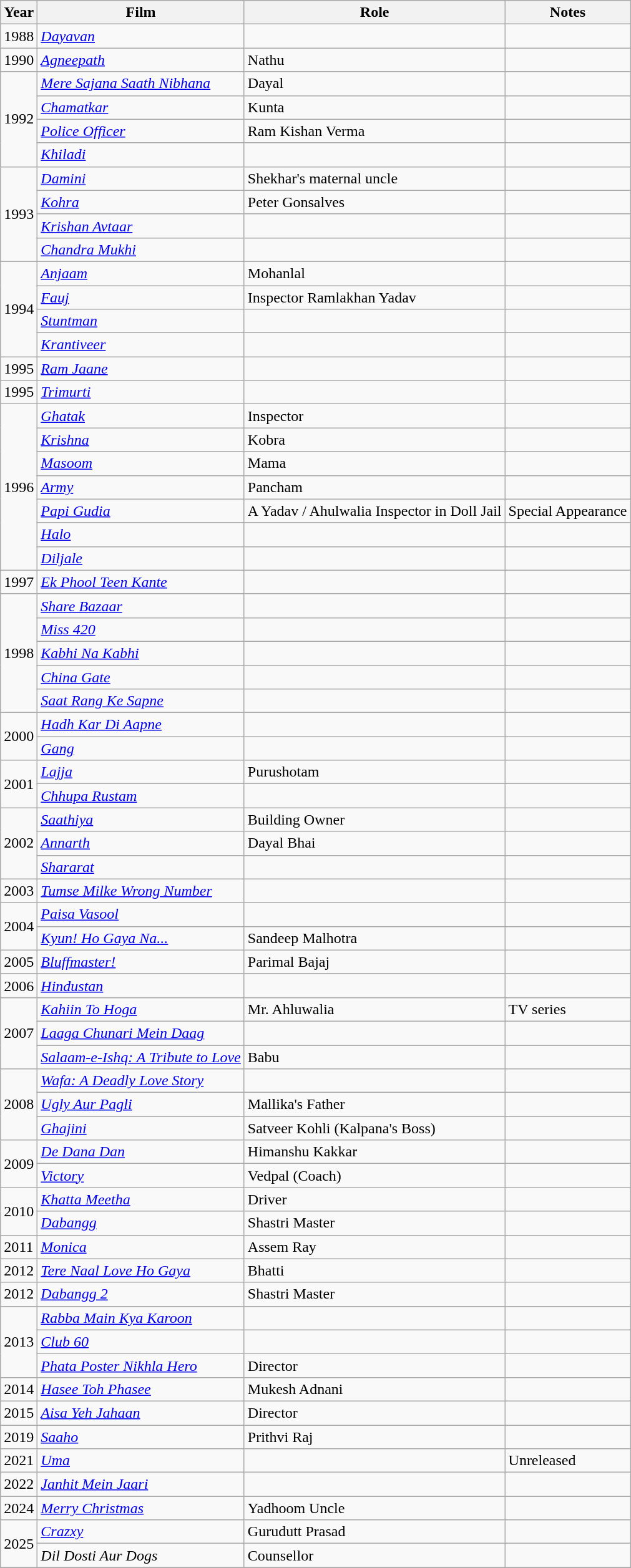<table class="wikitable">
<tr>
<th>Year</th>
<th>Film</th>
<th>Role</th>
<th>Notes</th>
</tr>
<tr>
<td>1988</td>
<td><em><a href='#'>Dayavan</a></em></td>
<td></td>
<td></td>
</tr>
<tr>
<td>1990</td>
<td><em><a href='#'>Agneepath</a></em></td>
<td>Nathu</td>
<td></td>
</tr>
<tr>
<td rowspan="4">1992</td>
<td><em><a href='#'>Mere Sajana Saath Nibhana</a></em></td>
<td>Dayal</td>
<td></td>
</tr>
<tr>
<td><em><a href='#'>Chamatkar</a></em></td>
<td>Kunta</td>
<td></td>
</tr>
<tr>
<td><em><a href='#'>Police Officer</a></em></td>
<td>Ram Kishan Verma</td>
<td></td>
</tr>
<tr>
<td><em><a href='#'>Khiladi</a></em></td>
<td></td>
<td></td>
</tr>
<tr>
<td rowspan="4">1993</td>
<td><em><a href='#'>Damini</a></em></td>
<td>Shekhar's maternal uncle</td>
<td></td>
</tr>
<tr>
<td><em><a href='#'>Kohra</a></em></td>
<td>Peter Gonsalves</td>
<td></td>
</tr>
<tr>
<td><em><a href='#'>Krishan Avtaar</a></em></td>
<td></td>
<td></td>
</tr>
<tr>
<td><em><a href='#'>Chandra Mukhi</a></em></td>
<td></td>
<td></td>
</tr>
<tr>
<td rowspan="4">1994</td>
<td><em><a href='#'>Anjaam</a></em></td>
<td>Mohanlal</td>
<td></td>
</tr>
<tr>
<td><em><a href='#'>Fauj</a></em></td>
<td>Inspector Ramlakhan Yadav</td>
<td></td>
</tr>
<tr>
<td><em><a href='#'>Stuntman</a></em></td>
<td></td>
<td></td>
</tr>
<tr>
<td><em><a href='#'>Krantiveer</a></em></td>
<td></td>
<td></td>
</tr>
<tr>
<td>1995</td>
<td><em><a href='#'>Ram Jaane</a></em></td>
<td></td>
<td></td>
</tr>
<tr>
<td>1995</td>
<td><em><a href='#'>Trimurti</a></em></td>
<td></td>
<td></td>
</tr>
<tr>
<td rowspan="7">1996</td>
<td><em><a href='#'>Ghatak</a></em></td>
<td>Inspector</td>
<td></td>
</tr>
<tr>
<td><em><a href='#'>Krishna</a></em></td>
<td>Kobra</td>
<td></td>
</tr>
<tr>
<td><em><a href='#'>Masoom</a></em></td>
<td>Mama</td>
<td></td>
</tr>
<tr>
<td><em><a href='#'>Army</a></em></td>
<td>Pancham</td>
<td></td>
</tr>
<tr>
<td><em><a href='#'>Papi Gudia</a></em></td>
<td>A Yadav / Ahulwalia Inspector in Doll Jail</td>
<td>Special Appearance</td>
</tr>
<tr>
<td><em><a href='#'>Halo</a></em></td>
<td></td>
<td></td>
</tr>
<tr>
<td><em><a href='#'>Diljale</a></em></td>
<td></td>
<td></td>
</tr>
<tr>
<td>1997</td>
<td><em><a href='#'>Ek Phool Teen Kante</a></em></td>
<td></td>
<td></td>
</tr>
<tr>
<td rowspan="5">1998</td>
<td><em><a href='#'>Share Bazaar</a></em></td>
<td></td>
<td></td>
</tr>
<tr>
<td><em><a href='#'>Miss 420</a></em></td>
<td></td>
<td></td>
</tr>
<tr>
<td><em><a href='#'>Kabhi Na Kabhi</a></em></td>
<td></td>
<td></td>
</tr>
<tr>
<td><em><a href='#'>China Gate</a></em></td>
<td></td>
<td></td>
</tr>
<tr>
<td><em><a href='#'>Saat Rang Ke Sapne</a></em></td>
<td></td>
<td></td>
</tr>
<tr>
<td rowspan="2">2000</td>
<td><em><a href='#'>Hadh Kar Di Aapne</a></em></td>
<td></td>
<td></td>
</tr>
<tr>
<td><em><a href='#'>Gang</a></em></td>
<td></td>
<td></td>
</tr>
<tr>
<td rowspan="2">2001</td>
<td><em><a href='#'>Lajja</a></em></td>
<td>Purushotam</td>
<td></td>
</tr>
<tr>
<td><em><a href='#'>Chhupa Rustam</a></em></td>
<td></td>
<td></td>
</tr>
<tr>
<td rowspan="3">2002</td>
<td><em><a href='#'>Saathiya</a></em></td>
<td>Building Owner</td>
<td></td>
</tr>
<tr>
<td><em><a href='#'>Annarth</a></em></td>
<td>Dayal Bhai</td>
<td></td>
</tr>
<tr>
<td><em><a href='#'>Shararat</a></em></td>
<td></td>
<td></td>
</tr>
<tr>
<td>2003</td>
<td><em><a href='#'>Tumse Milke Wrong Number</a></em></td>
<td></td>
<td></td>
</tr>
<tr>
<td rowspan="2">2004</td>
<td><em><a href='#'>Paisa Vasool</a></em></td>
<td></td>
<td></td>
</tr>
<tr>
<td><em><a href='#'>Kyun! Ho Gaya Na...</a></em></td>
<td>Sandeep Malhotra</td>
<td></td>
</tr>
<tr>
<td>2005</td>
<td><em><a href='#'>Bluffmaster!</a></em></td>
<td>Parimal Bajaj</td>
<td></td>
</tr>
<tr>
<td>2006</td>
<td><em><a href='#'>Hindustan</a></em></td>
<td></td>
<td></td>
</tr>
<tr>
<td rowspan="3">2007</td>
<td><em><a href='#'>Kahiin To Hoga</a></em></td>
<td>Mr. Ahluwalia</td>
<td>TV series</td>
</tr>
<tr>
<td><em><a href='#'>Laaga Chunari Mein Daag</a></em></td>
<td></td>
<td></td>
</tr>
<tr>
<td><em><a href='#'>Salaam-e-Ishq: A Tribute to Love</a></em></td>
<td>Babu</td>
<td></td>
</tr>
<tr>
<td rowspan="3">2008</td>
<td><em><a href='#'>Wafa: A Deadly Love Story</a></em></td>
<td></td>
<td></td>
</tr>
<tr>
<td><em><a href='#'>Ugly Aur Pagli</a></em></td>
<td>Mallika's Father</td>
<td></td>
</tr>
<tr>
<td><em><a href='#'>Ghajini</a></em></td>
<td>Satveer Kohli (Kalpana's Boss)</td>
<td></td>
</tr>
<tr>
<td rowspan=2>2009</td>
<td><em><a href='#'>De Dana Dan</a></em></td>
<td>Himanshu Kakkar</td>
<td></td>
</tr>
<tr>
<td><em><a href='#'>Victory</a></em></td>
<td>Vedpal (Coach)</td>
<td></td>
</tr>
<tr>
<td rowspan=2>2010</td>
<td><em><a href='#'>Khatta Meetha</a></em></td>
<td>Driver</td>
<td></td>
</tr>
<tr>
<td><em><a href='#'>Dabangg</a></em></td>
<td>Shastri Master</td>
<td></td>
</tr>
<tr>
<td>2011</td>
<td><em><a href='#'>Monica</a></em></td>
<td>Assem Ray</td>
<td></td>
</tr>
<tr>
<td>2012</td>
<td><em><a href='#'>Tere Naal Love Ho Gaya</a></em></td>
<td>Bhatti</td>
<td></td>
</tr>
<tr>
<td>2012</td>
<td><em><a href='#'>Dabangg 2</a></em></td>
<td>Shastri Master</td>
<td></td>
</tr>
<tr>
<td rowspan=3>2013</td>
<td><em><a href='#'>Rabba Main Kya Karoon</a></em></td>
<td></td>
<td></td>
</tr>
<tr>
<td><em><a href='#'>Club 60</a></em></td>
<td></td>
<td></td>
</tr>
<tr>
<td><em><a href='#'>Phata Poster Nikhla Hero</a></em></td>
<td>Director</td>
<td></td>
</tr>
<tr>
<td>2014</td>
<td><em><a href='#'>Hasee Toh Phasee</a></em></td>
<td>Mukesh Adnani</td>
<td></td>
</tr>
<tr>
<td>2015</td>
<td><em><a href='#'>Aisa Yeh Jahaan</a></em></td>
<td>Director</td>
<td></td>
</tr>
<tr>
<td>2019</td>
<td><em><a href='#'>Saaho</a></em></td>
<td>Prithvi Raj</td>
<td></td>
</tr>
<tr>
<td>2021</td>
<td><em><a href='#'>Uma</a></em></td>
<td></td>
<td>Unreleased</td>
</tr>
<tr>
<td>2022</td>
<td><em><a href='#'>Janhit Mein Jaari</a></em></td>
<td></td>
<td></td>
</tr>
<tr>
<td rowspan="1">2024</td>
<td><em><a href='#'>Merry Christmas</a></em></td>
<td>Yadhoom Uncle</td>
<td></td>
</tr>
<tr>
<td rowspan="2">2025</td>
<td><em><a href='#'>Crazxy</a></em></td>
<td>Gurudutt Prasad</td>
<td></td>
</tr>
<tr>
<td><em>Dil Dosti Aur Dogs</em></td>
<td>Counsellor</td>
<td></td>
</tr>
<tr>
</tr>
</table>
